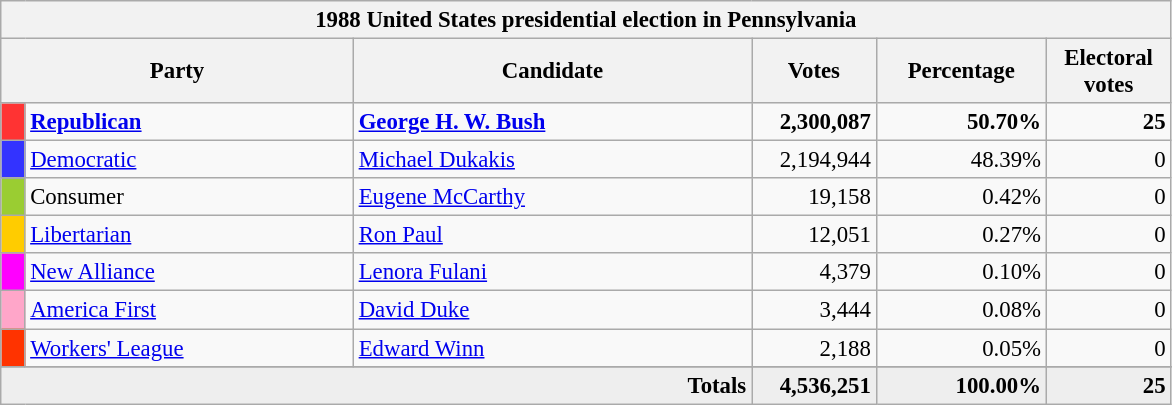<table class="wikitable" style="font-size: 95%;">
<tr>
<th colspan="6">1988 United States presidential election in Pennsylvania</th>
</tr>
<tr>
<th colspan="2" style="width: 15em">Party</th>
<th style="width: 17em">Candidate</th>
<th style="width: 5em">Votes</th>
<th style="width: 7em">Percentage</th>
<th style="width: 5em">Electoral votes</th>
</tr>
<tr>
<th style="background-color:#FF3333; width: 3px"></th>
<td style="width: 130px"><strong><a href='#'>Republican</a></strong></td>
<td><strong><a href='#'>George H. W. Bush</a></strong></td>
<td align="right"><strong>2,300,087</strong></td>
<td align="right"><strong>50.70%</strong></td>
<td align="right"><strong>25</strong></td>
</tr>
<tr>
<th style="background-color:#3333FF; width: 3px"></th>
<td style="width: 130px"><a href='#'>Democratic</a></td>
<td><a href='#'>Michael Dukakis</a></td>
<td align="right">2,194,944</td>
<td align="right">48.39%</td>
<td align="right">0</td>
</tr>
<tr>
<th style="background-color:#9ACD32; width: 3px"></th>
<td style="width: 130px">Consumer</td>
<td><a href='#'>Eugene McCarthy</a></td>
<td align="right">19,158</td>
<td align="right">0.42%</td>
<td align="right">0</td>
</tr>
<tr>
<th style="background-color:#FFCC00; width: 3px"></th>
<td style="width: 130px"><a href='#'>Libertarian</a></td>
<td><a href='#'>Ron Paul</a></td>
<td align="right">12,051</td>
<td align="right">0.27%</td>
<td align="right">0</td>
</tr>
<tr>
<th style="background-color:#FF00FF; width: 3px"></th>
<td style="width: 130px"><a href='#'>New Alliance</a></td>
<td><a href='#'>Lenora Fulani</a></td>
<td align="right">4,379</td>
<td align="right">0.10%</td>
<td align="right">0</td>
</tr>
<tr>
<th style="background-color:#FFA6C9; width: 3px"></th>
<td style="width: 130px"><a href='#'>America First</a></td>
<td><a href='#'>David Duke</a></td>
<td align="right">3,444</td>
<td align="right">0.08%</td>
<td align="right">0</td>
</tr>
<tr>
<th style="background-color:#FF3300; width: 3px"></th>
<td style="width: 130px"><a href='#'>Workers' League</a></td>
<td><a href='#'>Edward Winn</a></td>
<td align="right">2,188</td>
<td align="right">0.05%</td>
<td align="right">0</td>
</tr>
<tr>
</tr>
<tr bgcolor="#EEEEEE">
<td colspan="3" align="right"><strong>Totals</strong></td>
<td align="right"><strong>4,536,251</strong></td>
<td align="right"><strong>100.00%</strong></td>
<td align="right"><strong>25</strong></td>
</tr>
</table>
